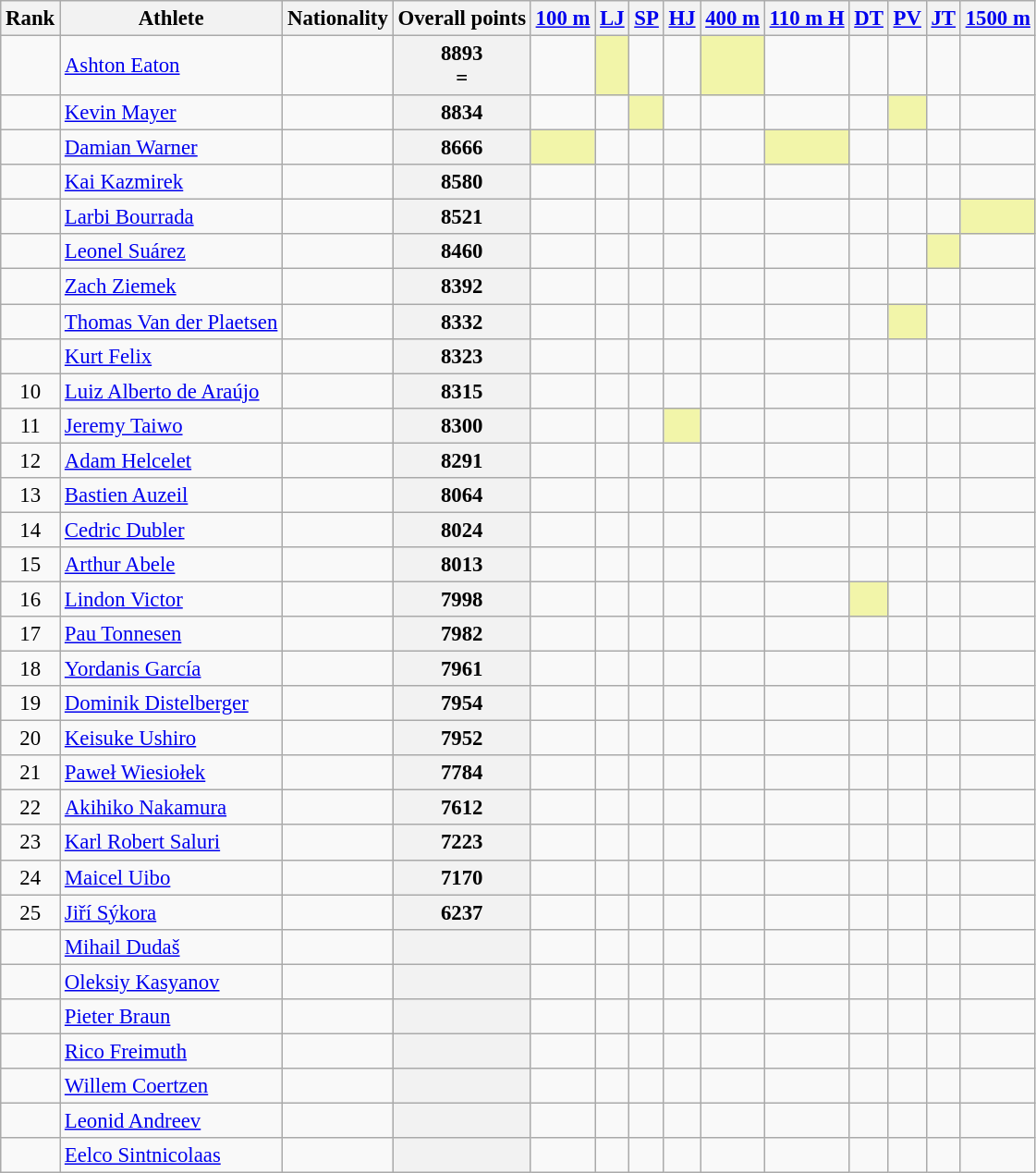<table class="wikitable sortable" style="font-size:95%; text-align:center">
<tr>
<th>Rank</th>
<th>Athlete</th>
<th>Nationality</th>
<th>Overall points</th>
<th><a href='#'>100 m</a></th>
<th><a href='#'>LJ</a></th>
<th><a href='#'>SP</a></th>
<th><a href='#'>HJ</a></th>
<th><a href='#'>400 m</a></th>
<th><a href='#'>110 m H</a></th>
<th><a href='#'>DT</a></th>
<th><a href='#'>PV</a></th>
<th><a href='#'>JT</a></th>
<th><a href='#'>1500 m</a></th>
</tr>
<tr>
<td></td>
<td align=left><a href='#'>Ashton Eaton</a></td>
<td align=left></td>
<th>8893<br>=</th>
<td></td>
<td bgcolor=#F2F5A9></td>
<td></td>
<td></td>
<td bgcolor=#F2F5A9></td>
<td></td>
<td></td>
<td></td>
<td></td>
<td></td>
</tr>
<tr>
<td></td>
<td align=left><a href='#'>Kevin Mayer</a></td>
<td align=left></td>
<th>8834<br></th>
<td></td>
<td></td>
<td bgcolor=#F2F5A9></td>
<td></td>
<td></td>
<td></td>
<td></td>
<td bgcolor=#F2F5A9></td>
<td></td>
<td></td>
</tr>
<tr>
<td></td>
<td align=left><a href='#'>Damian Warner</a></td>
<td align=left></td>
<th>8666<br></th>
<td bgcolor=#F2F5A9></td>
<td></td>
<td></td>
<td></td>
<td></td>
<td bgcolor=#F2F5A9></td>
<td></td>
<td></td>
<td></td>
<td></td>
</tr>
<tr>
<td></td>
<td align=left><a href='#'>Kai Kazmirek</a></td>
<td align=left></td>
<th>8580<br></th>
<td></td>
<td></td>
<td></td>
<td></td>
<td></td>
<td></td>
<td></td>
<td></td>
<td></td>
<td></td>
</tr>
<tr>
<td></td>
<td align=left><a href='#'>Larbi Bourrada</a></td>
<td align=left></td>
<th>8521<br></th>
<td></td>
<td></td>
<td></td>
<td></td>
<td></td>
<td></td>
<td></td>
<td></td>
<td></td>
<td bgcolor=#F2F5A9></td>
</tr>
<tr>
<td></td>
<td align=left><a href='#'>Leonel Suárez</a></td>
<td align=left></td>
<th>8460<br></th>
<td></td>
<td></td>
<td></td>
<td></td>
<td></td>
<td></td>
<td></td>
<td></td>
<td bgcolor=#F2F5A9></td>
<td></td>
</tr>
<tr>
<td></td>
<td align=left><a href='#'>Zach Ziemek</a></td>
<td align=left></td>
<th>8392</th>
<td></td>
<td></td>
<td></td>
<td></td>
<td></td>
<td></td>
<td></td>
<td></td>
<td></td>
<td></td>
</tr>
<tr>
<td></td>
<td align=left><a href='#'>Thomas Van der Plaetsen</a></td>
<td align=left></td>
<th>8332<br></th>
<td></td>
<td></td>
<td></td>
<td></td>
<td></td>
<td></td>
<td></td>
<td bgcolor=#F2F5A9></td>
<td></td>
<td></td>
</tr>
<tr>
<td></td>
<td align=left><a href='#'>Kurt Felix</a></td>
<td align=left></td>
<th>8323<br></th>
<td></td>
<td></td>
<td></td>
<td></td>
<td></td>
<td></td>
<td></td>
<td></td>
<td></td>
<td></td>
</tr>
<tr>
<td>10</td>
<td align=left><a href='#'>Luiz Alberto de Araújo</a></td>
<td align=left></td>
<th>8315<br></th>
<td></td>
<td></td>
<td></td>
<td></td>
<td></td>
<td></td>
<td></td>
<td></td>
<td></td>
<td></td>
</tr>
<tr>
<td>11</td>
<td align=left><a href='#'>Jeremy Taiwo</a></td>
<td align=left></td>
<th>8300</th>
<td></td>
<td></td>
<td></td>
<td bgcolor=#F2F5A9></td>
<td></td>
<td></td>
<td></td>
<td></td>
<td></td>
<td></td>
</tr>
<tr>
<td>12</td>
<td align=left><a href='#'>Adam Helcelet</a></td>
<td align=left></td>
<th>8291<br></th>
<td></td>
<td></td>
<td></td>
<td></td>
<td></td>
<td></td>
<td></td>
<td></td>
<td></td>
<td></td>
</tr>
<tr>
<td>13</td>
<td align=left><a href='#'>Bastien Auzeil</a></td>
<td align=left></td>
<th>8064</th>
<td></td>
<td></td>
<td></td>
<td></td>
<td></td>
<td></td>
<td></td>
<td></td>
<td></td>
<td></td>
</tr>
<tr>
<td>14</td>
<td align=left><a href='#'>Cedric Dubler</a></td>
<td align=left></td>
<th>8024</th>
<td></td>
<td></td>
<td></td>
<td></td>
<td></td>
<td></td>
<td></td>
<td></td>
<td></td>
<td></td>
</tr>
<tr>
<td>15</td>
<td align=left><a href='#'>Arthur Abele</a></td>
<td align=left></td>
<th>8013</th>
<td></td>
<td></td>
<td></td>
<td></td>
<td></td>
<td></td>
<td></td>
<td></td>
<td></td>
<td></td>
</tr>
<tr>
<td>16</td>
<td align=left><a href='#'>Lindon Victor</a></td>
<td align=left></td>
<th>7998</th>
<td></td>
<td></td>
<td></td>
<td></td>
<td></td>
<td></td>
<td bgcolor=#F2F5A9></td>
<td></td>
<td></td>
<td></td>
</tr>
<tr>
<td>17</td>
<td align=left><a href='#'>Pau Tonnesen</a></td>
<td align=left></td>
<th>7982</th>
<td></td>
<td></td>
<td></td>
<td></td>
<td></td>
<td></td>
<td></td>
<td></td>
<td></td>
<td></td>
</tr>
<tr>
<td>18</td>
<td align=left><a href='#'>Yordanis García</a></td>
<td align=left></td>
<th>7961</th>
<td></td>
<td></td>
<td></td>
<td></td>
<td></td>
<td></td>
<td></td>
<td></td>
<td></td>
<td></td>
</tr>
<tr>
<td>19</td>
<td align=left><a href='#'>Dominik Distelberger</a></td>
<td align=left></td>
<th>7954</th>
<td></td>
<td></td>
<td></td>
<td></td>
<td></td>
<td></td>
<td></td>
<td></td>
<td></td>
<td></td>
</tr>
<tr>
<td>20</td>
<td align=left><a href='#'>Keisuke Ushiro</a></td>
<td align=left></td>
<th>7952</th>
<td></td>
<td></td>
<td></td>
<td></td>
<td></td>
<td></td>
<td></td>
<td></td>
<td></td>
<td></td>
</tr>
<tr>
<td>21</td>
<td align=left><a href='#'>Paweł Wiesiołek</a></td>
<td align=left></td>
<th>7784</th>
<td></td>
<td></td>
<td></td>
<td></td>
<td></td>
<td></td>
<td></td>
<td></td>
<td></td>
<td></td>
</tr>
<tr>
<td>22</td>
<td align=left><a href='#'>Akihiko Nakamura</a></td>
<td align=left></td>
<th>7612</th>
<td></td>
<td></td>
<td></td>
<td></td>
<td></td>
<td></td>
<td></td>
<td></td>
<td></td>
<td></td>
</tr>
<tr>
<td>23</td>
<td align=left><a href='#'>Karl Robert Saluri</a></td>
<td align=left></td>
<th>7223</th>
<td></td>
<td></td>
<td></td>
<td></td>
<td></td>
<td></td>
<td></td>
<td></td>
<td></td>
<td></td>
</tr>
<tr>
<td>24</td>
<td align=left><a href='#'>Maicel Uibo</a></td>
<td align=left></td>
<th>7170</th>
<td></td>
<td></td>
<td></td>
<td></td>
<td></td>
<td></td>
<td></td>
<td></td>
<td></td>
<td></td>
</tr>
<tr>
<td>25</td>
<td align=left><a href='#'>Jiří Sýkora</a></td>
<td align=left></td>
<th>6237</th>
<td></td>
<td></td>
<td></td>
<td></td>
<td></td>
<td></td>
<td></td>
<td></td>
<td></td>
<td></td>
</tr>
<tr>
<td></td>
<td align=left><a href='#'>Mihail Dudaš</a></td>
<td align=left></td>
<th></th>
<td></td>
<td></td>
<td></td>
<td></td>
<td></td>
<td></td>
<td></td>
<td></td>
<td></td>
<td></td>
</tr>
<tr>
<td></td>
<td align=left><a href='#'>Oleksiy Kasyanov</a></td>
<td align=left></td>
<th></th>
<td></td>
<td></td>
<td></td>
<td></td>
<td></td>
<td></td>
<td></td>
<td></td>
<td></td>
<td></td>
</tr>
<tr>
<td></td>
<td align=left><a href='#'>Pieter Braun</a></td>
<td align=left></td>
<th></th>
<td></td>
<td></td>
<td></td>
<td></td>
<td></td>
<td></td>
<td></td>
<td></td>
<td></td>
<td></td>
</tr>
<tr>
<td></td>
<td align=left><a href='#'>Rico Freimuth</a></td>
<td align=left></td>
<th></th>
<td></td>
<td></td>
<td></td>
<td></td>
<td></td>
<td></td>
<td></td>
<td></td>
<td></td>
<td></td>
</tr>
<tr>
<td></td>
<td align=left><a href='#'>Willem Coertzen</a></td>
<td align=left></td>
<th></th>
<td></td>
<td></td>
<td></td>
<td></td>
<td></td>
<td></td>
<td></td>
<td></td>
<td></td>
<td></td>
</tr>
<tr>
<td></td>
<td align=left><a href='#'>Leonid Andreev</a></td>
<td align=left></td>
<th></th>
<td></td>
<td></td>
<td></td>
<td></td>
<td></td>
<td></td>
<td></td>
<td></td>
<td></td>
<td></td>
</tr>
<tr>
<td></td>
<td align=left><a href='#'>Eelco Sintnicolaas</a></td>
<td align=left></td>
<th></th>
<td></td>
<td></td>
<td></td>
<td></td>
<td></td>
<td></td>
<td></td>
<td></td>
<td></td>
<td></td>
</tr>
</table>
